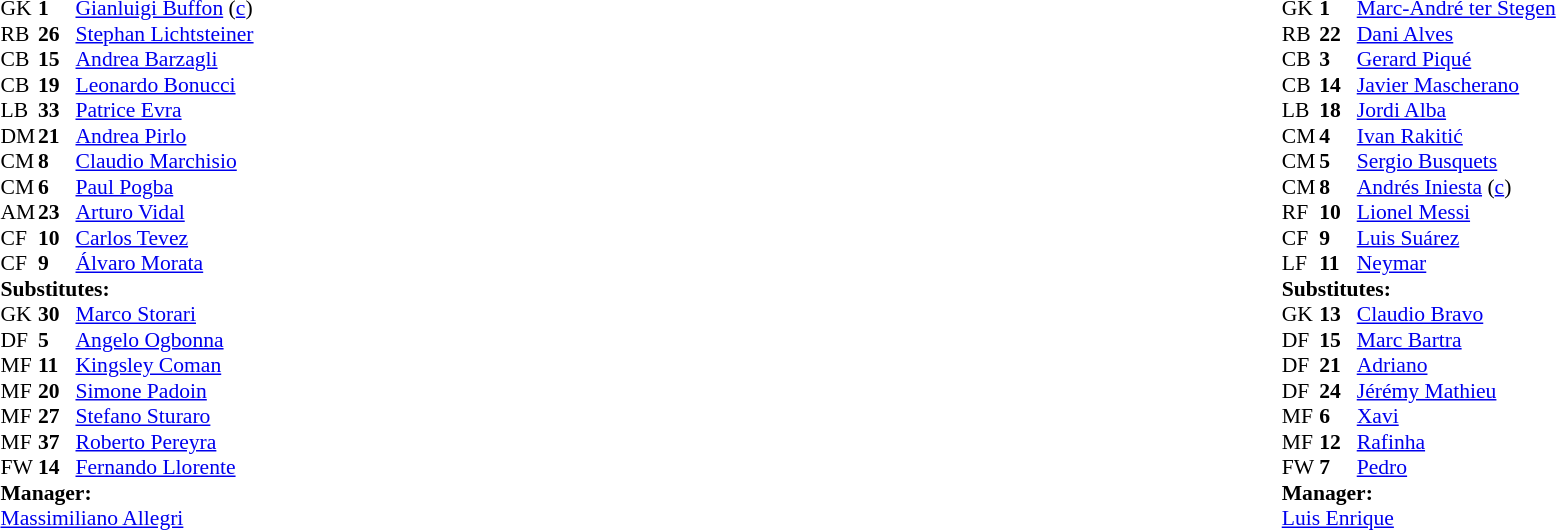<table width="100%">
<tr>
<td valign="top" width="50%"><br><table style="font-size: 90%" cellspacing="0" cellpadding="0">
<tr>
<th width=25></th>
<th width=25></th>
</tr>
<tr>
<td>GK</td>
<td><strong>1</strong></td>
<td> <a href='#'>Gianluigi Buffon</a> (<a href='#'>c</a>)</td>
</tr>
<tr>
<td>RB</td>
<td><strong>26</strong></td>
<td> <a href='#'>Stephan Lichtsteiner</a></td>
</tr>
<tr>
<td>CB</td>
<td><strong>15</strong></td>
<td> <a href='#'>Andrea Barzagli</a></td>
</tr>
<tr>
<td>CB</td>
<td><strong>19</strong></td>
<td> <a href='#'>Leonardo Bonucci</a></td>
</tr>
<tr>
<td>LB</td>
<td><strong>33</strong></td>
<td> <a href='#'>Patrice Evra</a></td>
<td></td>
<td></td>
</tr>
<tr>
<td>DM</td>
<td><strong>21</strong></td>
<td> <a href='#'>Andrea Pirlo</a></td>
</tr>
<tr>
<td>CM</td>
<td><strong>8</strong></td>
<td> <a href='#'>Claudio Marchisio</a></td>
</tr>
<tr>
<td>CM</td>
<td><strong>6</strong></td>
<td> <a href='#'>Paul Pogba</a></td>
<td></td>
</tr>
<tr>
<td>AM</td>
<td><strong>23</strong></td>
<td> <a href='#'>Arturo Vidal</a></td>
<td></td>
<td></td>
</tr>
<tr>
<td>CF</td>
<td><strong>10</strong></td>
<td> <a href='#'>Carlos Tevez</a></td>
</tr>
<tr>
<td>CF</td>
<td><strong>9</strong></td>
<td> <a href='#'>Álvaro Morata</a></td>
<td></td>
<td></td>
</tr>
<tr>
<td colspan=3><strong>Substitutes:</strong></td>
</tr>
<tr>
<td>GK</td>
<td><strong>30</strong></td>
<td> <a href='#'>Marco Storari</a></td>
</tr>
<tr>
<td>DF</td>
<td><strong>5</strong></td>
<td> <a href='#'>Angelo Ogbonna</a></td>
</tr>
<tr>
<td>MF</td>
<td><strong>11</strong></td>
<td> <a href='#'>Kingsley Coman</a></td>
<td></td>
<td></td>
</tr>
<tr>
<td>MF</td>
<td><strong>20</strong></td>
<td> <a href='#'>Simone Padoin</a></td>
</tr>
<tr>
<td>MF</td>
<td><strong>27</strong></td>
<td> <a href='#'>Stefano Sturaro</a></td>
</tr>
<tr>
<td>MF</td>
<td><strong>37</strong></td>
<td> <a href='#'>Roberto Pereyra</a></td>
<td></td>
<td></td>
</tr>
<tr>
<td>FW</td>
<td><strong>14</strong></td>
<td> <a href='#'>Fernando Llorente</a></td>
<td></td>
<td></td>
</tr>
<tr>
<td colspan=3><strong>Manager:</strong></td>
</tr>
<tr>
<td colspan=4> <a href='#'>Massimiliano Allegri</a></td>
</tr>
</table>
</td>
<td valign="top"></td>
<td valign="top" width="50%"><br><table style="font-size: 90%" cellspacing="0" cellpadding="0" align=center>
<tr>
<th width=25></th>
<th width=25></th>
</tr>
<tr>
<td>GK</td>
<td><strong>1</strong></td>
<td> <a href='#'>Marc-André ter Stegen</a></td>
</tr>
<tr>
<td>RB</td>
<td><strong>22</strong></td>
<td> <a href='#'>Dani Alves</a></td>
</tr>
<tr>
<td>CB</td>
<td><strong>3</strong></td>
<td> <a href='#'>Gerard Piqué</a></td>
</tr>
<tr>
<td>CB</td>
<td><strong>14</strong></td>
<td> <a href='#'>Javier Mascherano</a></td>
</tr>
<tr>
<td>LB</td>
<td><strong>18</strong></td>
<td> <a href='#'>Jordi Alba</a></td>
</tr>
<tr>
<td>CM</td>
<td><strong>4</strong></td>
<td> <a href='#'>Ivan Rakitić</a></td>
<td></td>
<td></td>
</tr>
<tr>
<td>CM</td>
<td><strong>5</strong></td>
<td> <a href='#'>Sergio Busquets</a></td>
</tr>
<tr>
<td>CM</td>
<td><strong>8</strong></td>
<td> <a href='#'>Andrés Iniesta</a> (<a href='#'>c</a>)</td>
<td></td>
<td></td>
</tr>
<tr>
<td>RF</td>
<td><strong>10</strong></td>
<td> <a href='#'>Lionel Messi</a></td>
</tr>
<tr>
<td>CF</td>
<td><strong>9</strong></td>
<td> <a href='#'>Luis Suárez</a></td>
<td></td>
<td></td>
</tr>
<tr>
<td>LF</td>
<td><strong>11</strong></td>
<td> <a href='#'>Neymar</a></td>
</tr>
<tr>
<td colspan=3><strong>Substitutes:</strong></td>
</tr>
<tr>
<td>GK</td>
<td><strong>13</strong></td>
<td> <a href='#'>Claudio Bravo</a></td>
</tr>
<tr>
<td>DF</td>
<td><strong>15</strong></td>
<td> <a href='#'>Marc Bartra</a></td>
</tr>
<tr>
<td>DF</td>
<td><strong>21</strong></td>
<td> <a href='#'>Adriano</a></td>
</tr>
<tr>
<td>DF</td>
<td><strong>24</strong></td>
<td> <a href='#'>Jérémy Mathieu</a></td>
<td></td>
<td></td>
</tr>
<tr>
<td>MF</td>
<td><strong>6</strong></td>
<td> <a href='#'>Xavi</a></td>
<td></td>
<td></td>
</tr>
<tr>
<td>MF</td>
<td><strong>12</strong></td>
<td> <a href='#'>Rafinha</a></td>
</tr>
<tr>
<td>FW</td>
<td><strong>7</strong></td>
<td> <a href='#'>Pedro</a></td>
<td></td>
<td></td>
</tr>
<tr>
<td colspan=3><strong>Manager:</strong></td>
</tr>
<tr>
<td colspan=4> <a href='#'>Luis Enrique</a></td>
</tr>
</table>
</td>
</tr>
</table>
